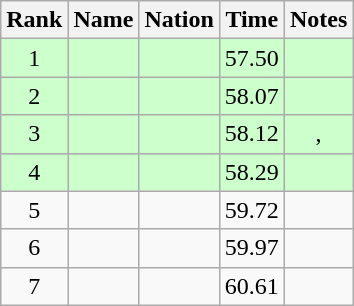<table class="wikitable sortable" style="text-align:center">
<tr>
<th scope="col">Rank</th>
<th scope="col">Name</th>
<th scope="col">Nation</th>
<th scope="col">Time</th>
<th scope="col">Notes</th>
</tr>
<tr bgcolor=ccffcc>
<td>1</td>
<td style="text-align:left"></td>
<td style="text-align:left"></td>
<td>57.50</td>
<td></td>
</tr>
<tr bgcolor=ccffcc>
<td>2</td>
<td style="text-align:left"></td>
<td style="text-align:left"></td>
<td>58.07</td>
<td></td>
</tr>
<tr bgcolor=ccffcc>
<td>3</td>
<td style="text-align:left"></td>
<td style="text-align:left"></td>
<td>58.12</td>
<td>, </td>
</tr>
<tr bgcolor=ccffcc>
<td>4</td>
<td style="text-align:left"></td>
<td style="text-align:left"></td>
<td>58.29</td>
<td></td>
</tr>
<tr>
<td>5</td>
<td style="text-align:left"></td>
<td style="text-align:left"></td>
<td>59.72</td>
<td></td>
</tr>
<tr>
<td>6</td>
<td style="text-align:left"></td>
<td style="text-align:left"></td>
<td>59.97</td>
<td></td>
</tr>
<tr>
<td>7</td>
<td style="text-align:left"></td>
<td style="text-align:left"></td>
<td>60.61</td>
<td></td>
</tr>
</table>
